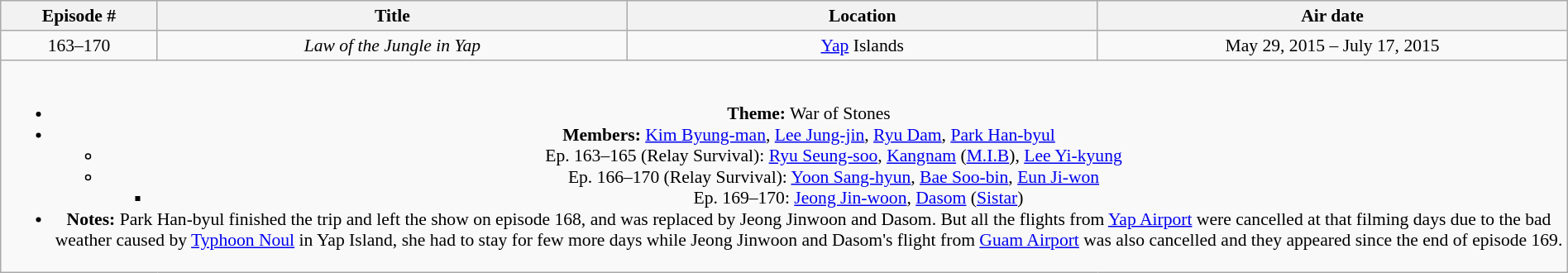<table class="wikitable" style="text-align:center; font-size:90%; width:100%;">
<tr>
<th width="10%">Episode #</th>
<th width="30%">Title</th>
<th width="30%">Location</th>
<th width="30%">Air date</th>
</tr>
<tr>
<td>163–170</td>
<td><em>Law of the Jungle in Yap</em></td>
<td><a href='#'>Yap</a> Islands</td>
<td>May 29, 2015 – July 17, 2015</td>
</tr>
<tr>
<td colspan="4"><br><ul><li><strong>Theme:</strong> War of Stones</li><li><strong>Members:</strong> <a href='#'>Kim Byung-man</a>, <a href='#'>Lee Jung-jin</a>, <a href='#'>Ryu Dam</a>, <a href='#'>Park Han-byul</a><ul><li>Ep. 163–165 (Relay Survival): <a href='#'>Ryu Seung-soo</a>, <a href='#'>Kangnam</a> (<a href='#'>M.I.B</a>), <a href='#'>Lee Yi-kyung</a></li><li>Ep. 166–170 (Relay Survival): <a href='#'>Yoon Sang-hyun</a>, <a href='#'>Bae Soo-bin</a>, <a href='#'>Eun Ji-won</a><ul><li>Ep. 169–170: <a href='#'>Jeong Jin-woon</a>, <a href='#'>Dasom</a> (<a href='#'>Sistar</a>)</li></ul></li></ul></li><li><strong>Notes:</strong> Park Han-byul finished the trip and left the show on episode 168, and was replaced by Jeong Jinwoon and Dasom. But all the flights from <a href='#'>Yap Airport</a> were cancelled at that filming days due to the bad weather caused by <a href='#'>Typhoon Noul</a> in Yap Island, she had to stay for few more days while Jeong Jinwoon and Dasom's flight from <a href='#'>Guam Airport</a> was also cancelled and they appeared since the end of episode 169.</li></ul></td>
</tr>
</table>
